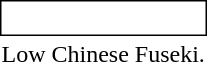<table style="margin:1em;">
<tr>
<td style="border: solid thin; padding: 2px;"><br></td>
</tr>
<tr>
<td style="text-align:center">Low Chinese Fuseki.</td>
</tr>
</table>
